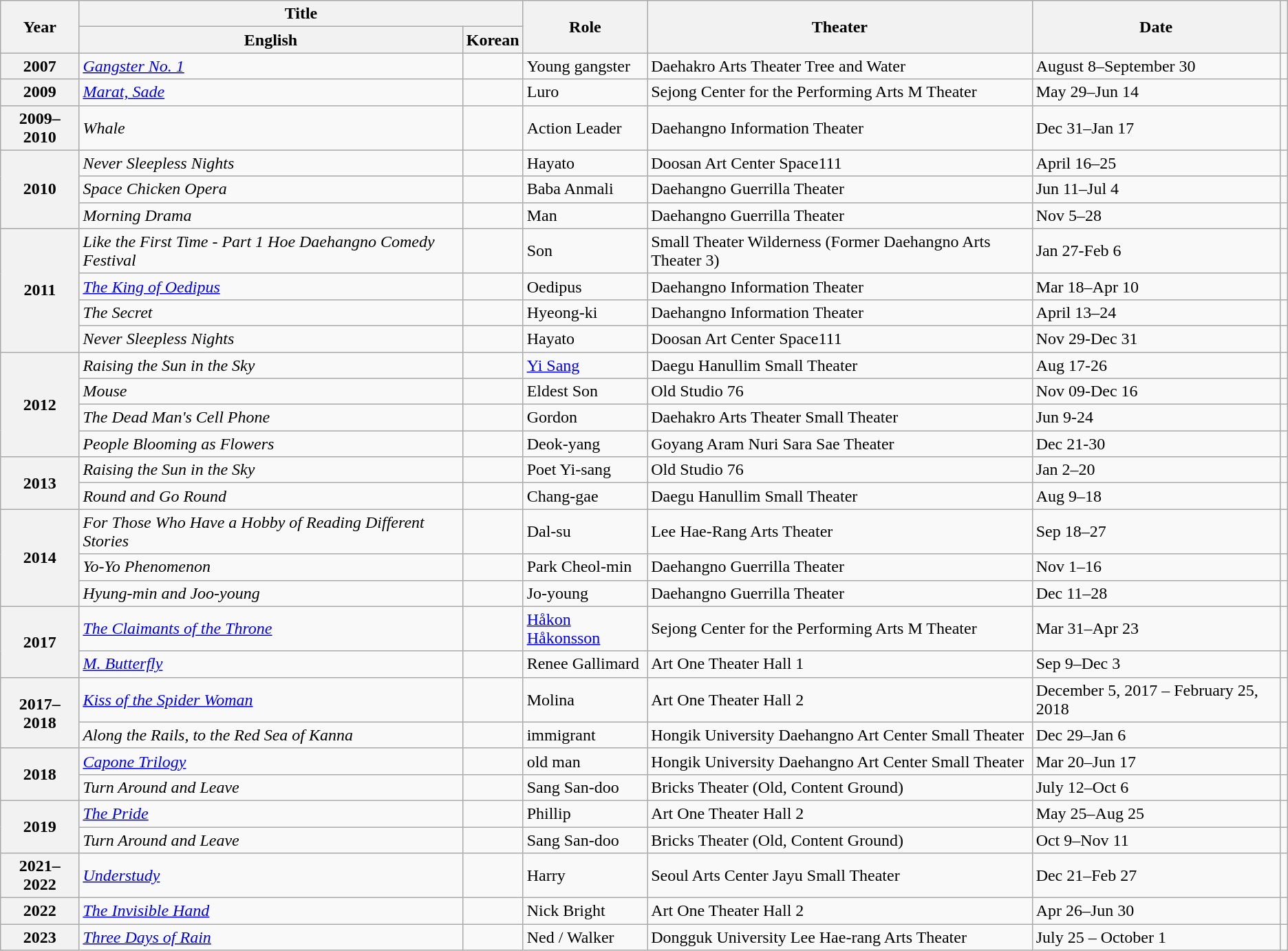<table class="wikitable plainrowheaders sortable">
<tr>
<th scope="col" rowspan="2">Year</th>
<th scope="col" colspan="2">Title</th>
<th scope="col" rowspan="2">Role</th>
<th scope="col" rowspan="2">Theater</th>
<th scope="col" rowspan="2">Date</th>
<th scope="col" rowspan="2" class="unsortable"></th>
</tr>
<tr>
<th>English</th>
<th>Korean</th>
</tr>
<tr>
<th scope="row">2007</th>
<td><em><a href='#'>Gangster No. 1</a></em></td>
<td></td>
<td>Young gangster</td>
<td>Daehakro Arts Theater Tree and Water</td>
<td>August 8–September 30</td>
<td style="text-align:center"></td>
</tr>
<tr>
<th scope="row">2009</th>
<td><em><a href='#'>Marat, Sade</a></em></td>
<td></td>
<td>Luro</td>
<td>Sejong Center for the Performing Arts M Theater</td>
<td>May 29–Jun 14</td>
<td style="text-align:center"></td>
</tr>
<tr>
<th scope="row">2009–2010</th>
<td><em>Whale</em></td>
<td></td>
<td>Action Leader</td>
<td>Daehangno Information Theater</td>
<td>Dec 31–Jan 17</td>
<td style="text-align:center"></td>
</tr>
<tr>
<th scope="row" rowspan="3">2010</th>
<td><em>Never Sleepless Nights</em></td>
<td></td>
<td>Hayato</td>
<td>Doosan Art Center Space111</td>
<td>April 16–25</td>
<td style="text-align:center"></td>
</tr>
<tr>
<td><em>Space Chicken Opera</em></td>
<td></td>
<td>Baba Anmali</td>
<td>Daehangno Guerrilla Theater</td>
<td>Jun 11–Jul 4</td>
<td style="text-align:center"></td>
</tr>
<tr>
<td><em>Morning Drama</em></td>
<td></td>
<td>Man</td>
<td>Daehangno Guerrilla Theater</td>
<td>Nov 5–28</td>
<td style="text-align:center"></td>
</tr>
<tr>
<th scope="row" rowspan="4">2011</th>
<td><em>Like the First Time - Part 1 Hoe Daehangno Comedy Festival</em></td>
<td></td>
<td>Son</td>
<td>Small Theater Wilderness (Former Daehangno Arts Theater 3)</td>
<td>Jan 27-Feb 6</td>
<td style="text-align:center"></td>
</tr>
<tr>
<td><em><a href='#'>The King of Oedipus</a></em></td>
<td></td>
<td>Oedipus</td>
<td>Daehangno Information Theater</td>
<td>Mar 18–Apr 10</td>
<td style="text-align:center"></td>
</tr>
<tr>
<td><em>The Secret</em></td>
<td></td>
<td>Hyeong-ki</td>
<td>Daehangno Information Theater</td>
<td>April 13–24</td>
<td style="text-align:center"></td>
</tr>
<tr>
<td><em>Never Sleepless Nights</em></td>
<td></td>
<td>Hayato</td>
<td>Doosan Art Center Space111</td>
<td>Nov 29-Dec 31</td>
<td style="text-align:center"></td>
</tr>
<tr>
<th scope="row" rowspan="4">2012</th>
<td><em>Raising the Sun in the Sky</em></td>
<td></td>
<td><a href='#'>Yi Sang</a></td>
<td>Daegu Hanullim Small Theater</td>
<td>Aug 17-26</td>
<td style="text-align:center"></td>
</tr>
<tr>
<td><em>Mouse</em></td>
<td></td>
<td>Eldest Son</td>
<td>Old Studio 76</td>
<td>Nov 09-Dec 16</td>
<td style="text-align:center"></td>
</tr>
<tr>
<td><em>The Dead Man's Cell Phone</em></td>
<td></td>
<td>Gordon</td>
<td>Daehakro Arts Theater Small Theater</td>
<td>Jun 9-24</td>
<td style="text-align:center"></td>
</tr>
<tr>
<td><em>People Blooming as Flowers</em></td>
<td></td>
<td>Deok-yang</td>
<td>Goyang Aram Nuri Sara Sae Theater</td>
<td>Dec 21-30</td>
<td style="text-align:center"></td>
</tr>
<tr>
<th scope="row" rowspan="2">2013</th>
<td><em>Raising the Sun in the Sky</em></td>
<td></td>
<td>Poet Yi-sang</td>
<td>Old Studio 76</td>
<td>Jan 2–20</td>
<td style="text-align:center"></td>
</tr>
<tr>
<td><em>Round and Go Round</em></td>
<td></td>
<td>Chang-gae</td>
<td>Daegu Hanullim Small Theater</td>
<td>Aug 9–18</td>
<td style="text-align:center"></td>
</tr>
<tr>
<th scope="row" rowspan="3">2014</th>
<td><em>For Those Who Have a Hobby of Reading Different Stories</em></td>
<td></td>
<td>Dal-su</td>
<td>Lee Hae-Rang Arts Theater</td>
<td>Sep 18–27</td>
<td style="text-align:center"></td>
</tr>
<tr>
<td><em>Yo-Yo Phenomenon</em></td>
<td></td>
<td>Park Cheol-min</td>
<td>Daehangno Guerrilla Theater</td>
<td>Nov 1–16</td>
<td style="text-align:center"></td>
</tr>
<tr>
<td><em>Hyung-min and Joo-young</em></td>
<td></td>
<td>Jo-young</td>
<td>Daehangno Guerrilla Theater</td>
<td>Dec 11–28</td>
<td style="text-align:center"></td>
</tr>
<tr>
<th scope="row" rowspan="2">2017</th>
<td><em><a href='#'>The Claimants of the Throne</a></em></td>
<td></td>
<td><a href='#'>Håkon Håkonsson</a></td>
<td>Sejong Center for the Performing Arts M Theater</td>
<td>Mar 31–Apr 23</td>
<td style="text-align:center"></td>
</tr>
<tr>
<td><em><a href='#'>M. Butterfly</a></em></td>
<td></td>
<td>Renee Gallimard</td>
<td>Art One Theater Hall 1</td>
<td>Sep 9–Dec 3</td>
<td style="text-align:center"></td>
</tr>
<tr>
<th scope="row" rowspan="2">2017–2018</th>
<td><em><a href='#'>Kiss of the Spider Woman</a></em></td>
<td></td>
<td>Molina</td>
<td>Art One Theater Hall 2</td>
<td>December 5, 2017 – February 25, 2018</td>
<td style="text-align:center"></td>
</tr>
<tr>
<td><em>Along the Rails, to the Red Sea of Kanna</em></td>
<td></td>
<td>immigrant</td>
<td>Hongik University Daehangno Art Center Small Theater</td>
<td>Dec 29–Jan 6</td>
<td style="text-align:center"></td>
</tr>
<tr>
<th scope="row" rowspan="2">2018</th>
<td><em><a href='#'>Capone Trilogy</a></em></td>
<td></td>
<td>old man</td>
<td>Hongik University Daehangno Art Center Small Theater</td>
<td>Mar 20–Jun 17</td>
<td style="text-align:center"></td>
</tr>
<tr>
<td><em>Turn Around and Leave</em></td>
<td></td>
<td>Sang San-doo</td>
<td>Bricks Theater (Old, Content Ground)</td>
<td>July 12–Oct 6</td>
<td style="text-align:center"></td>
</tr>
<tr>
<th scope="row" rowspan="2">2019</th>
<td><em><a href='#'>The Pride</a></em></td>
<td></td>
<td>Phillip</td>
<td>Art One Theater Hall 2</td>
<td>May 25–Aug 25</td>
<td style="text-align:center"></td>
</tr>
<tr>
<td><em>Turn Around and Leave</em></td>
<td></td>
<td>Sang San-doo</td>
<td>Bricks Theater (Old, Content Ground)</td>
<td>Oct 9–Nov 11</td>
<td style="text-align:center"></td>
</tr>
<tr>
<th scope="row">2021–2022</th>
<td><em><a href='#'>Understudy</a></em></td>
<td></td>
<td>Harry</td>
<td>Seoul Arts Center Jayu Small Theater</td>
<td>Dec 21–Feb 27</td>
<td style="text-align:center"></td>
</tr>
<tr>
<th scope="row">2022</th>
<td><em><a href='#'>The Invisible Hand</a></em></td>
<td></td>
<td>Nick Bright</td>
<td>Art One Theater Hall 2</td>
<td>Apr 26–Jun 30</td>
<td style="text-align:center"></td>
</tr>
<tr>
<th scope="row">2023</th>
<td><em><a href='#'>Three Days of Rain</a></em></td>
<td></td>
<td>Ned / Walker</td>
<td>Dongguk University Lee Hae-rang Arts Theater</td>
<td>July 25 – October 1</td>
<td style="text-align:center"></td>
</tr>
</table>
